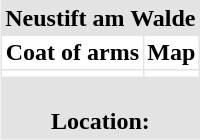<table border="0" cellpadding="2" cellspacing="1" align="right" style="margin-left:1em; background:#e3e3e3;">
<tr>
<th colspan="2">Neustift am Walde</th>
</tr>
<tr bgcolor="#FFFFFF">
<th>Coat of arms</th>
<th>Map</th>
</tr>
<tr --- bgcolor="#FFFFFF">
<td></td>
<td></td>
</tr>
<tr>
<th colspan=2><br>Location: </th>
</tr>
</table>
